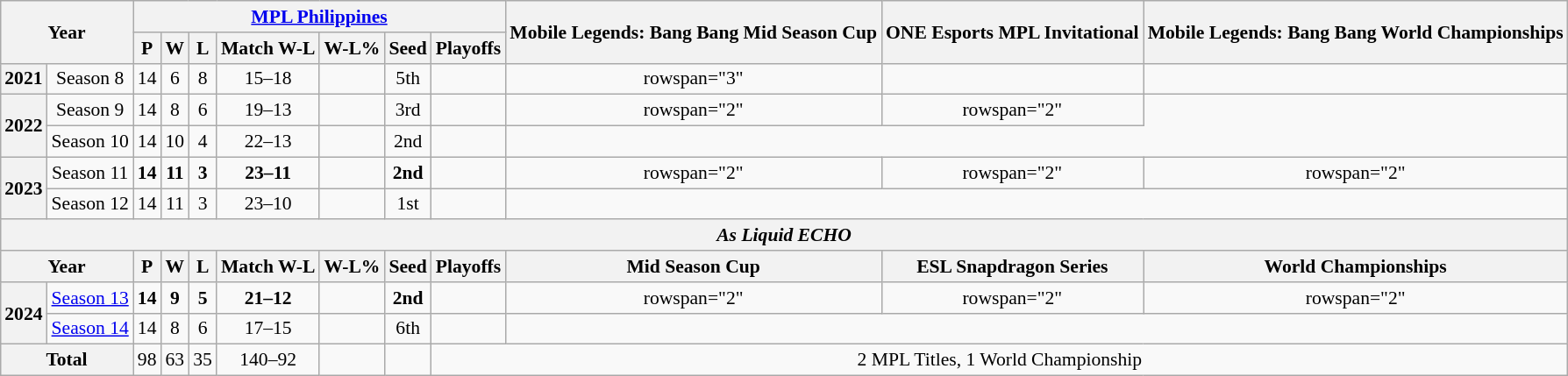<table class="wikitable" style="text-align: center; margin-left: auto; margin-right: auto; font-size: 90%;">
<tr>
<th colspan="2" rowspan="2">Year</th>
<th colspan="7"><a href='#'>MPL Philippines</a></th>
<th rowspan="2">Mobile Legends: Bang Bang Mid Season Cup</th>
<th rowspan="2">ONE Esports MPL Invitational</th>
<th rowspan="2">Mobile Legends: Bang Bang World Championships</th>
</tr>
<tr>
<th>P</th>
<th>W</th>
<th>L</th>
<th>Match W-L</th>
<th>W-L%</th>
<th>Seed</th>
<th>Playoffs</th>
</tr>
<tr>
<th>2021</th>
<td>Season 8</td>
<td>14</td>
<td>6</td>
<td>8</td>
<td>15–18</td>
<td></td>
<td>5th</td>
<td></td>
<td>rowspan="3" </td>
<td></td>
<td></td>
</tr>
<tr>
<th rowspan="2">2022</th>
<td>Season 9</td>
<td>14</td>
<td>8</td>
<td>6</td>
<td>19–13</td>
<td></td>
<td>3rd</td>
<td></td>
<td>rowspan="2" </td>
<td>rowspan="2" </td>
</tr>
<tr>
<td>Season 10</td>
<td>14</td>
<td>10</td>
<td>4</td>
<td>22–13</td>
<td></td>
<td>2nd</td>
<td></td>
</tr>
<tr>
<th rowspan="2">2023</th>
<td>Season 11</td>
<td><strong>14</strong></td>
<td><strong>11</strong></td>
<td><strong>3</strong></td>
<td><strong>23–11</strong></td>
<td><strong></strong></td>
<td><strong>2nd</strong></td>
<td></td>
<td>rowspan="2" </td>
<td>rowspan="2" </td>
<td>rowspan="2" </td>
</tr>
<tr>
<td>Season 12</td>
<td>14</td>
<td>11</td>
<td>3</td>
<td>23–10</td>
<td></td>
<td>1st</td>
<td></td>
</tr>
<tr>
<th colspan="12"><em>As Liquid ECHO</em></th>
</tr>
<tr>
<th colspan="2">Year</th>
<th>P</th>
<th>W</th>
<th>L</th>
<th>Match W-L</th>
<th>W-L%</th>
<th>Seed</th>
<th>Playoffs</th>
<th>Mid Season Cup</th>
<th>ESL Snapdragon Series</th>
<th>World Championships</th>
</tr>
<tr>
<th rowspan="2">2024</th>
<td><a href='#'>Season 13</a></td>
<td><strong>14</strong></td>
<td><strong>9</strong></td>
<td><strong>5</strong></td>
<td><strong>21–12</strong></td>
<td><strong></strong></td>
<td><strong>2nd</strong></td>
<td></td>
<td>rowspan="2" </td>
<td>rowspan="2" </td>
<td>rowspan="2" </td>
</tr>
<tr>
<td><a href='#'>Season 14</a></td>
<td>14</td>
<td>8</td>
<td>6</td>
<td>17–15</td>
<td></td>
<td>6th</td>
<td></td>
</tr>
<tr>
<th colspan="2">Total</th>
<td>98</td>
<td>63</td>
<td>35</td>
<td>140–92</td>
<td></td>
<td></td>
<td colspan="4">2 MPL Titles, 1 World Championship</td>
</tr>
</table>
